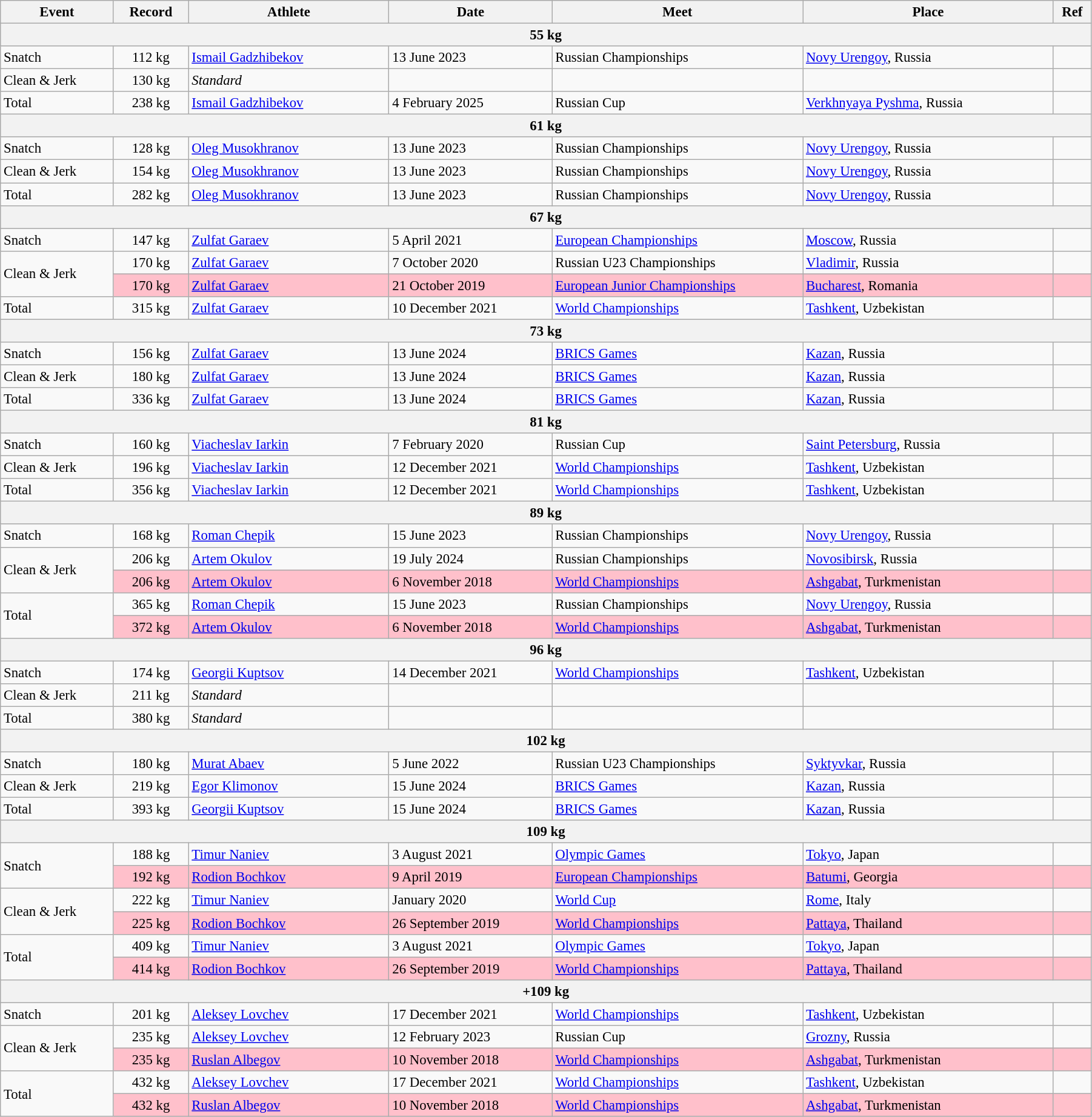<table class="wikitable" style="font-size:95%; width: 95%;">
<tr>
<th width=9%>Event</th>
<th width=6%>Record</th>
<th width=16%>Athlete</th>
<th width=13%>Date</th>
<th width=20%>Meet</th>
<th width=20%>Place</th>
<th width=3%>Ref</th>
</tr>
<tr bgcolor="#DDDDDD">
<th colspan="7">55 kg</th>
</tr>
<tr>
<td>Snatch</td>
<td align="center">112 kg</td>
<td><a href='#'>Ismail Gadzhibekov</a></td>
<td>13 June 2023</td>
<td>Russian Championships</td>
<td><a href='#'>Novy Urengoy</a>, Russia</td>
<td></td>
</tr>
<tr>
<td>Clean & Jerk</td>
<td align="center">130 kg</td>
<td><em>Standard</em></td>
<td></td>
<td></td>
<td></td>
<td></td>
</tr>
<tr>
<td>Total</td>
<td align="center">238 kg</td>
<td><a href='#'>Ismail Gadzhibekov</a></td>
<td>4 February 2025</td>
<td>Russian Cup</td>
<td><a href='#'>Verkhnyaya Pyshma</a>, Russia</td>
<td></td>
</tr>
<tr bgcolor="#DDDDDD">
<th colspan="7">61 kg</th>
</tr>
<tr>
<td>Snatch</td>
<td align="center">128 kg</td>
<td><a href='#'>Oleg Musokhranov</a></td>
<td>13 June 2023</td>
<td>Russian Championships</td>
<td><a href='#'>Novy Urengoy</a>, Russia</td>
<td></td>
</tr>
<tr>
<td>Clean & Jerk</td>
<td align="center">154 kg</td>
<td><a href='#'>Oleg Musokhranov</a></td>
<td>13 June 2023</td>
<td>Russian Championships</td>
<td><a href='#'>Novy Urengoy</a>, Russia</td>
<td></td>
</tr>
<tr>
<td>Total</td>
<td align="center">282 kg</td>
<td><a href='#'>Oleg Musokhranov</a></td>
<td>13 June 2023</td>
<td>Russian Championships</td>
<td><a href='#'>Novy Urengoy</a>, Russia</td>
<td></td>
</tr>
<tr bgcolor="#DDDDDD">
<th colspan="7">67 kg</th>
</tr>
<tr>
<td>Snatch</td>
<td align="center">147 kg</td>
<td><a href='#'>Zulfat Garaev</a></td>
<td>5 April 2021</td>
<td><a href='#'>European Championships</a></td>
<td><a href='#'>Moscow</a>, Russia</td>
<td></td>
</tr>
<tr>
<td rowspan="2">Clean & Jerk</td>
<td align="center">170 kg</td>
<td><a href='#'>Zulfat Garaev</a></td>
<td>7 October 2020</td>
<td>Russian U23 Championships</td>
<td><a href='#'>Vladimir</a>, Russia</td>
<td></td>
</tr>
<tr style="background:pink">
<td align="center">170 kg</td>
<td><a href='#'>Zulfat Garaev</a></td>
<td>21 October 2019</td>
<td><a href='#'>European Junior Championships</a></td>
<td><a href='#'>Bucharest</a>, Romania</td>
<td></td>
</tr>
<tr>
<td>Total</td>
<td align="center">315 kg</td>
<td><a href='#'>Zulfat Garaev</a></td>
<td>10 December 2021</td>
<td><a href='#'>World Championships</a></td>
<td><a href='#'>Tashkent</a>, Uzbekistan</td>
<td></td>
</tr>
<tr bgcolor="#DDDDDD">
<th colspan="7">73 kg</th>
</tr>
<tr>
<td>Snatch</td>
<td align=center>156 kg</td>
<td><a href='#'>Zulfat Garaev</a></td>
<td>13 June 2024</td>
<td><a href='#'>BRICS Games</a></td>
<td><a href='#'>Kazan</a>, Russia</td>
<td></td>
</tr>
<tr>
<td>Clean & Jerk</td>
<td align=center>180 kg</td>
<td><a href='#'>Zulfat Garaev</a></td>
<td>13 June 2024</td>
<td><a href='#'>BRICS Games</a></td>
<td><a href='#'>Kazan</a>, Russia</td>
<td></td>
</tr>
<tr>
<td>Total</td>
<td align=center>336 kg</td>
<td><a href='#'>Zulfat Garaev</a></td>
<td>13 June 2024</td>
<td><a href='#'>BRICS Games</a></td>
<td><a href='#'>Kazan</a>, Russia</td>
<td></td>
</tr>
<tr bgcolor="#DDDDDD">
<th colspan="7">81 kg</th>
</tr>
<tr>
<td>Snatch</td>
<td align="center">160 kg</td>
<td><a href='#'>Viacheslav Iarkin</a></td>
<td>7 February 2020</td>
<td>Russian Cup</td>
<td><a href='#'>Saint Petersburg</a>, Russia</td>
<td></td>
</tr>
<tr>
<td>Clean & Jerk</td>
<td align="center">196 kg</td>
<td><a href='#'>Viacheslav Iarkin</a></td>
<td>12 December 2021</td>
<td><a href='#'>World Championships</a></td>
<td><a href='#'>Tashkent</a>, Uzbekistan</td>
<td></td>
</tr>
<tr>
<td>Total</td>
<td align="center">356 kg</td>
<td><a href='#'>Viacheslav Iarkin</a></td>
<td>12 December 2021</td>
<td><a href='#'>World Championships</a></td>
<td><a href='#'>Tashkent</a>, Uzbekistan</td>
<td></td>
</tr>
<tr bgcolor="#DDDDDD">
<th colspan="7">89 kg</th>
</tr>
<tr>
<td>Snatch</td>
<td align="center">168 kg</td>
<td><a href='#'>Roman Chepik</a></td>
<td>15 June 2023</td>
<td>Russian Championships</td>
<td><a href='#'>Novy Urengoy</a>, Russia</td>
<td></td>
</tr>
<tr>
<td rowspan=2>Clean & Jerk</td>
<td align="center">206 kg</td>
<td><a href='#'>Artem Okulov</a></td>
<td>19 July 2024</td>
<td>Russian Championships</td>
<td><a href='#'>Novosibirsk</a>, Russia</td>
<td></td>
</tr>
<tr style="background:pink">
<td align="center">206 kg</td>
<td><a href='#'>Artem Okulov</a></td>
<td>6 November 2018</td>
<td><a href='#'>World Championships</a></td>
<td><a href='#'>Ashgabat</a>, Turkmenistan</td>
<td></td>
</tr>
<tr>
<td rowspan=2>Total</td>
<td align="center">365 kg</td>
<td><a href='#'>Roman Chepik</a></td>
<td>15 June 2023</td>
<td>Russian Championships</td>
<td><a href='#'>Novy Urengoy</a>, Russia</td>
<td></td>
</tr>
<tr style="background:pink">
<td align="center">372 kg</td>
<td><a href='#'>Artem Okulov</a></td>
<td>6 November 2018</td>
<td><a href='#'>World Championships</a></td>
<td><a href='#'>Ashgabat</a>, Turkmenistan</td>
<td></td>
</tr>
<tr bgcolor="#DDDDDD">
<th colspan="7">96 kg</th>
</tr>
<tr>
<td>Snatch</td>
<td align="center">174 kg</td>
<td><a href='#'>Georgii Kuptsov</a></td>
<td>14 December 2021</td>
<td><a href='#'>World Championships</a></td>
<td><a href='#'>Tashkent</a>, Uzbekistan</td>
<td></td>
</tr>
<tr>
<td>Clean & Jerk</td>
<td align="center">211 kg</td>
<td><em>Standard</em></td>
<td></td>
<td></td>
<td></td>
<td></td>
</tr>
<tr>
<td>Total</td>
<td align="center">380 kg</td>
<td><em>Standard</em></td>
<td></td>
<td></td>
<td></td>
<td></td>
</tr>
<tr bgcolor="#DDDDDD">
<th colspan="7">102 kg</th>
</tr>
<tr>
<td>Snatch</td>
<td align="center">180 kg</td>
<td><a href='#'>Murat Abaev</a></td>
<td>5 June 2022</td>
<td>Russian U23 Championships</td>
<td><a href='#'>Syktyvkar</a>, Russia</td>
<td></td>
</tr>
<tr>
<td>Clean & Jerk</td>
<td align=center>219 kg</td>
<td><a href='#'>Egor Klimonov</a></td>
<td>15 June 2024</td>
<td><a href='#'>BRICS Games</a></td>
<td><a href='#'>Kazan</a>, Russia</td>
<td></td>
</tr>
<tr>
<td>Total</td>
<td align=center>393 kg</td>
<td><a href='#'>Georgii Kuptsov</a></td>
<td>15 June 2024</td>
<td><a href='#'>BRICS Games</a></td>
<td><a href='#'>Kazan</a>, Russia</td>
<td></td>
</tr>
<tr bgcolor="#DDDDDD">
<th colspan="7">109 kg</th>
</tr>
<tr>
<td rowspan=2>Snatch</td>
<td align="center">188 kg</td>
<td><a href='#'>Timur Naniev</a></td>
<td>3 August 2021</td>
<td><a href='#'>Olympic Games</a></td>
<td><a href='#'>Tokyo</a>, Japan</td>
<td></td>
</tr>
<tr style="background:pink">
<td align="center">192 kg</td>
<td><a href='#'>Rodion Bochkov</a></td>
<td>9 April 2019</td>
<td><a href='#'>European Championships</a></td>
<td><a href='#'>Batumi</a>, Georgia</td>
<td></td>
</tr>
<tr>
<td rowspan=2>Clean & Jerk</td>
<td align="center">222 kg</td>
<td><a href='#'>Timur Naniev</a></td>
<td>January 2020</td>
<td><a href='#'>World Cup</a></td>
<td><a href='#'>Rome</a>, Italy</td>
<td></td>
</tr>
<tr style="background:pink">
<td align="center">225 kg</td>
<td><a href='#'>Rodion Bochkov</a></td>
<td>26 September 2019</td>
<td><a href='#'>World Championships</a></td>
<td><a href='#'>Pattaya</a>, Thailand</td>
<td></td>
</tr>
<tr>
<td rowspan=2>Total</td>
<td align="center">409 kg</td>
<td><a href='#'>Timur Naniev</a></td>
<td>3 August 2021</td>
<td><a href='#'>Olympic Games</a></td>
<td><a href='#'>Tokyo</a>, Japan</td>
<td></td>
</tr>
<tr style="background:pink">
<td align="center">414 kg</td>
<td><a href='#'>Rodion Bochkov</a></td>
<td>26 September 2019</td>
<td><a href='#'>World Championships</a></td>
<td><a href='#'>Pattaya</a>, Thailand</td>
<td></td>
</tr>
<tr bgcolor="#DDDDDD">
<th colspan="7">+109 kg</th>
</tr>
<tr>
<td>Snatch</td>
<td align="center">201 kg</td>
<td><a href='#'>Aleksey Lovchev</a></td>
<td>17 December 2021</td>
<td><a href='#'>World Championships</a></td>
<td><a href='#'>Tashkent</a>, Uzbekistan</td>
<td></td>
</tr>
<tr>
<td rowspan="2">Clean & Jerk</td>
<td align="center">235 kg</td>
<td><a href='#'>Aleksey Lovchev</a></td>
<td>12 February 2023</td>
<td>Russian Cup</td>
<td><a href='#'>Grozny</a>, Russia</td>
<td></td>
</tr>
<tr style="background:pink">
<td align="center">235 kg</td>
<td><a href='#'>Ruslan Albegov</a></td>
<td>10 November 2018</td>
<td><a href='#'>World Championships</a></td>
<td><a href='#'>Ashgabat</a>, Turkmenistan</td>
<td></td>
</tr>
<tr>
<td rowspan=2>Total</td>
<td align="center">432 kg</td>
<td><a href='#'>Aleksey Lovchev</a></td>
<td>17 December 2021</td>
<td><a href='#'>World Championships</a></td>
<td><a href='#'>Tashkent</a>, Uzbekistan</td>
<td></td>
</tr>
<tr style="background:pink">
<td align="center">432 kg</td>
<td><a href='#'>Ruslan Albegov</a></td>
<td>10 November 2018</td>
<td><a href='#'>World Championships</a></td>
<td><a href='#'>Ashgabat</a>, Turkmenistan</td>
<td></td>
</tr>
</table>
